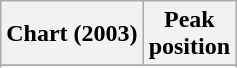<table class="wikitable sortable">
<tr>
<th align="left">Chart (2003)</th>
<th align="center">Peak<br>position</th>
</tr>
<tr>
</tr>
<tr>
</tr>
</table>
